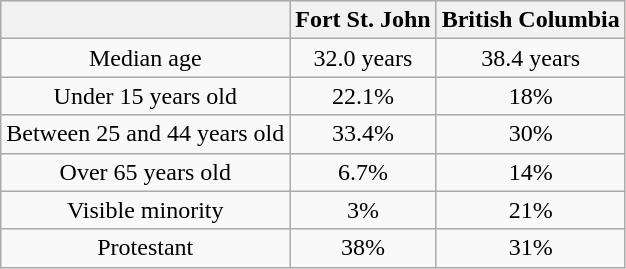<table class="wikitable" style="text-align:center;">
<tr style="background-color:#ffebad;">
<th></th>
<th>Fort St. John</th>
<th>British Columbia</th>
</tr>
<tr>
<td>Median age</td>
<td>32.0 years</td>
<td>38.4 years</td>
</tr>
<tr>
<td>Under 15 years old</td>
<td>22.1%</td>
<td>18%</td>
</tr>
<tr>
<td>Between 25 and 44 years old</td>
<td>33.4%</td>
<td>30%</td>
</tr>
<tr>
<td>Over 65 years old</td>
<td>6.7%</td>
<td>14%</td>
</tr>
<tr>
<td>Visible minority</td>
<td>3%</td>
<td>21%</td>
</tr>
<tr>
<td>Protestant</td>
<td>38%</td>
<td>31%</td>
</tr>
</table>
